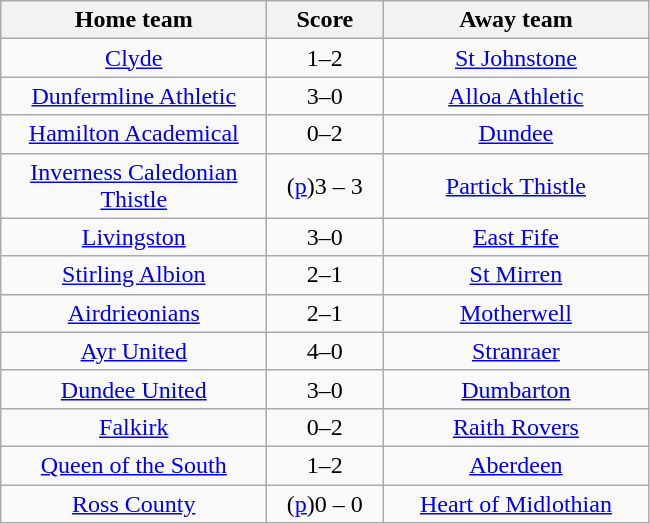<table class="wikitable" style="text-align: center">
<tr>
<th width=170>Home team</th>
<th width=70>Score</th>
<th width=170>Away team</th>
</tr>
<tr>
<td><a href='#'>Clyde</a></td>
<td>1–2</td>
<td><a href='#'>St Johnstone</a></td>
</tr>
<tr>
<td><a href='#'>Dunfermline Athletic</a></td>
<td>3–0</td>
<td><a href='#'>Alloa Athletic</a></td>
</tr>
<tr>
<td><a href='#'>Hamilton Academical</a></td>
<td>0–2</td>
<td><a href='#'>Dundee</a></td>
</tr>
<tr>
<td><a href='#'>Inverness Caledonian Thistle</a></td>
<td>(<a href='#'>p</a>)3 – 3</td>
<td><a href='#'>Partick Thistle</a></td>
</tr>
<tr>
<td><a href='#'>Livingston</a></td>
<td>3–0</td>
<td><a href='#'>East Fife</a></td>
</tr>
<tr>
<td><a href='#'>Stirling Albion</a></td>
<td>2–1</td>
<td><a href='#'>St Mirren</a></td>
</tr>
<tr>
<td><a href='#'>Airdrieonians</a></td>
<td>2–1</td>
<td><a href='#'>Motherwell</a></td>
</tr>
<tr>
<td><a href='#'>Ayr United</a></td>
<td>4–0</td>
<td><a href='#'>Stranraer</a></td>
</tr>
<tr>
<td><a href='#'>Dundee United</a></td>
<td>3–0</td>
<td><a href='#'>Dumbarton</a></td>
</tr>
<tr>
<td><a href='#'>Falkirk</a></td>
<td>0–2</td>
<td><a href='#'>Raith Rovers</a></td>
</tr>
<tr>
<td><a href='#'>Queen of the South</a></td>
<td>1–2</td>
<td><a href='#'>Aberdeen</a></td>
</tr>
<tr>
<td><a href='#'>Ross County</a></td>
<td>(<a href='#'>p</a>)0 – 0</td>
<td><a href='#'>Heart of Midlothian</a></td>
</tr>
</table>
